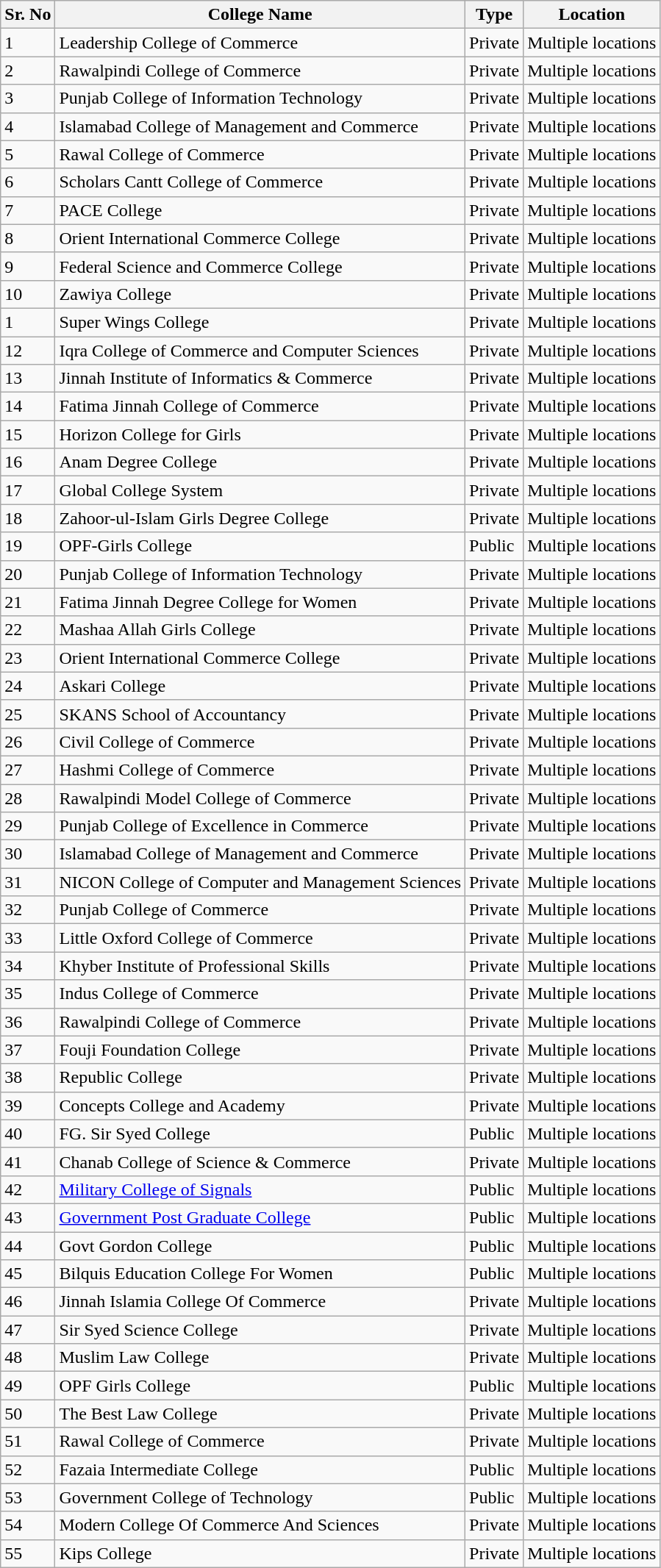<table class="wikitable">
<tr>
<th>Sr. No</th>
<th>College Name</th>
<th>Type</th>
<th>Location</th>
</tr>
<tr>
<td>1</td>
<td>Leadership College of Commerce</td>
<td>Private</td>
<td>Multiple locations</td>
</tr>
<tr>
<td>2</td>
<td>Rawalpindi College of Commerce</td>
<td>Private</td>
<td>Multiple locations</td>
</tr>
<tr>
<td>3</td>
<td>Punjab College of Information Technology</td>
<td>Private</td>
<td>Multiple locations</td>
</tr>
<tr>
<td>4</td>
<td>Islamabad College of Management and Commerce</td>
<td>Private</td>
<td>Multiple locations</td>
</tr>
<tr>
<td>5</td>
<td>Rawal College of Commerce</td>
<td>Private</td>
<td>Multiple locations</td>
</tr>
<tr>
<td>6</td>
<td>Scholars Cantt College of Commerce</td>
<td>Private</td>
<td>Multiple locations</td>
</tr>
<tr>
<td>7</td>
<td>PACE College</td>
<td>Private</td>
<td>Multiple locations</td>
</tr>
<tr>
<td>8</td>
<td>Orient International Commerce College</td>
<td>Private</td>
<td>Multiple locations</td>
</tr>
<tr>
<td>9</td>
<td>Federal Science and Commerce College</td>
<td>Private</td>
<td>Multiple locations</td>
</tr>
<tr>
<td>10</td>
<td>Zawiya College</td>
<td>Private</td>
<td>Multiple locations</td>
</tr>
<tr>
<td>1</td>
<td>Super Wings College</td>
<td>Private</td>
<td>Multiple locations</td>
</tr>
<tr>
<td>12</td>
<td>Iqra College of Commerce and Computer Sciences</td>
<td>Private</td>
<td>Multiple locations</td>
</tr>
<tr>
<td>13</td>
<td>Jinnah Institute of Informatics & Commerce</td>
<td>Private</td>
<td>Multiple locations</td>
</tr>
<tr>
<td>14</td>
<td>Fatima Jinnah College of Commerce</td>
<td>Private</td>
<td>Multiple locations</td>
</tr>
<tr>
<td>15</td>
<td>Horizon College for Girls</td>
<td>Private</td>
<td>Multiple locations</td>
</tr>
<tr>
<td>16</td>
<td>Anam Degree College</td>
<td>Private</td>
<td>Multiple locations</td>
</tr>
<tr>
<td>17</td>
<td>Global College System</td>
<td>Private</td>
<td>Multiple locations</td>
</tr>
<tr>
<td>18</td>
<td>Zahoor-ul-Islam Girls Degree College</td>
<td>Private</td>
<td>Multiple locations</td>
</tr>
<tr>
<td>19</td>
<td>OPF-Girls College</td>
<td>Public</td>
<td>Multiple locations</td>
</tr>
<tr>
<td>20</td>
<td>Punjab College of Information Technology</td>
<td>Private</td>
<td>Multiple locations</td>
</tr>
<tr>
<td>21</td>
<td>Fatima Jinnah Degree College for Women</td>
<td>Private</td>
<td>Multiple locations</td>
</tr>
<tr>
<td>22</td>
<td>Mashaa Allah Girls College</td>
<td>Private</td>
<td>Multiple locations</td>
</tr>
<tr>
<td>23</td>
<td>Orient International Commerce College</td>
<td>Private</td>
<td>Multiple locations</td>
</tr>
<tr>
<td>24</td>
<td>Askari College</td>
<td>Private</td>
<td>Multiple locations</td>
</tr>
<tr>
<td>25</td>
<td>SKANS School of Accountancy</td>
<td>Private</td>
<td>Multiple locations</td>
</tr>
<tr>
<td>26</td>
<td>Civil College of Commerce</td>
<td>Private</td>
<td>Multiple locations</td>
</tr>
<tr>
<td>27</td>
<td>Hashmi College of Commerce</td>
<td>Private</td>
<td>Multiple locations</td>
</tr>
<tr>
<td>28</td>
<td>Rawalpindi Model College of Commerce</td>
<td>Private</td>
<td>Multiple locations</td>
</tr>
<tr>
<td>29</td>
<td>Punjab College of Excellence in Commerce</td>
<td>Private</td>
<td>Multiple locations</td>
</tr>
<tr>
<td>30</td>
<td>Islamabad College of Management and Commerce</td>
<td>Private</td>
<td>Multiple locations</td>
</tr>
<tr>
<td>31</td>
<td>NICON College of Computer and Management Sciences</td>
<td>Private</td>
<td>Multiple locations</td>
</tr>
<tr>
<td>32</td>
<td>Punjab College of Commerce</td>
<td>Private</td>
<td>Multiple locations</td>
</tr>
<tr>
<td>33</td>
<td>Little Oxford College of Commerce</td>
<td>Private</td>
<td>Multiple locations</td>
</tr>
<tr>
<td>34</td>
<td>Khyber Institute of Professional Skills</td>
<td>Private</td>
<td>Multiple locations</td>
</tr>
<tr>
<td>35</td>
<td>Indus College of Commerce</td>
<td>Private</td>
<td>Multiple locations</td>
</tr>
<tr>
<td>36</td>
<td>Rawalpindi College of Commerce</td>
<td>Private</td>
<td>Multiple locations</td>
</tr>
<tr>
<td>37</td>
<td>Fouji Foundation College</td>
<td>Private</td>
<td>Multiple locations</td>
</tr>
<tr>
<td>38</td>
<td>Republic College</td>
<td>Private</td>
<td>Multiple locations</td>
</tr>
<tr>
<td>39</td>
<td>Concepts College and Academy</td>
<td>Private</td>
<td>Multiple locations</td>
</tr>
<tr>
<td>40</td>
<td>FG. Sir Syed College</td>
<td>Public</td>
<td>Multiple locations</td>
</tr>
<tr>
<td>41</td>
<td>Chanab College of Science & Commerce</td>
<td>Private</td>
<td>Multiple locations</td>
</tr>
<tr>
<td>42</td>
<td><a href='#'>Military College of Signals</a></td>
<td>Public</td>
<td>Multiple locations</td>
</tr>
<tr>
<td>43</td>
<td><a href='#'>Government Post Graduate College</a></td>
<td>Public</td>
<td>Multiple locations</td>
</tr>
<tr>
<td>44</td>
<td>Govt Gordon College</td>
<td>Public</td>
<td>Multiple locations</td>
</tr>
<tr>
<td>45</td>
<td>Bilquis Education College For Women</td>
<td>Public</td>
<td>Multiple locations</td>
</tr>
<tr>
<td>46</td>
<td>Jinnah Islamia College Of Commerce</td>
<td>Private</td>
<td>Multiple locations</td>
</tr>
<tr>
<td>47</td>
<td>Sir Syed Science College</td>
<td>Private</td>
<td>Multiple locations</td>
</tr>
<tr>
<td>48</td>
<td>Muslim Law College</td>
<td>Private</td>
<td>Multiple locations</td>
</tr>
<tr>
<td>49</td>
<td>OPF Girls College</td>
<td>Public</td>
<td>Multiple locations</td>
</tr>
<tr>
<td>50</td>
<td>The Best Law College</td>
<td>Private</td>
<td>Multiple locations</td>
</tr>
<tr>
<td>51</td>
<td>Rawal College of Commerce</td>
<td>Private</td>
<td>Multiple locations</td>
</tr>
<tr>
<td>52</td>
<td>Fazaia Intermediate College</td>
<td>Public</td>
<td>Multiple locations</td>
</tr>
<tr>
<td>53</td>
<td>Government College of Technology</td>
<td>Public</td>
<td>Multiple locations</td>
</tr>
<tr>
<td>54</td>
<td>Modern College Of Commerce And Sciences</td>
<td>Private</td>
<td>Multiple locations</td>
</tr>
<tr>
<td>55</td>
<td>Kips College</td>
<td>Private</td>
<td>Multiple locations</td>
</tr>
</table>
